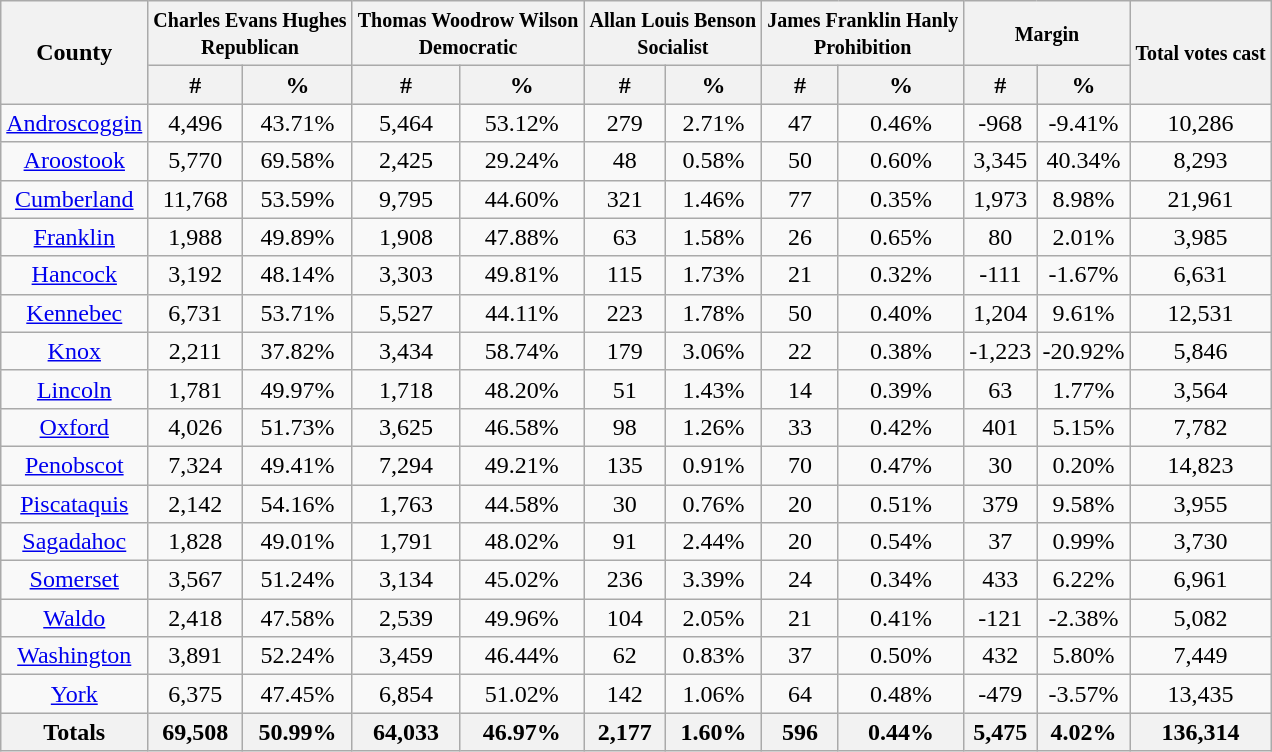<table class="wikitable sortable">
<tr>
<th rowspan="2">County</th>
<th colspan="2"><small>Charles Evans Hughes</small><br><small>Republican</small></th>
<th colspan="2"><small>Thomas Woodrow Wilson</small><br><small>Democratic</small></th>
<th colspan="2"><small>Allan Louis Benson</small><br><small>Socialist</small></th>
<th colspan="2"><small>James Franklin Hanly</small><br><small>Prohibition</small></th>
<th colspan="2"><small>Margin</small></th>
<th rowspan="2" data-sort-type="number"><small>Total votes cast</small></th>
</tr>
<tr bgcolor="lightgrey">
<th data-sort-type="number">#</th>
<th data-sort-type="number">%</th>
<th data-sort-type="number">#</th>
<th data-sort-type="number">%</th>
<th data-sort-type="number">#</th>
<th data-sort-type="number">%</th>
<th data-sort-type="number">#</th>
<th data-sort-type="number">%</th>
<th data-sort-type="number">#</th>
<th data-sort-type="number">%</th>
</tr>
<tr style="text-align:center;">
<td><a href='#'>Androscoggin</a></td>
<td>4,496</td>
<td>43.71%</td>
<td>5,464</td>
<td>53.12%</td>
<td>279</td>
<td>2.71%</td>
<td>47</td>
<td>0.46%</td>
<td>-968</td>
<td>-9.41%</td>
<td>10,286</td>
</tr>
<tr style="text-align:center;">
<td><a href='#'>Aroostook</a></td>
<td>5,770</td>
<td>69.58%</td>
<td>2,425</td>
<td>29.24%</td>
<td>48</td>
<td>0.58%</td>
<td>50</td>
<td>0.60%</td>
<td>3,345</td>
<td>40.34%</td>
<td>8,293</td>
</tr>
<tr style="text-align:center;">
<td><a href='#'>Cumberland</a></td>
<td>11,768</td>
<td>53.59%</td>
<td>9,795</td>
<td>44.60%</td>
<td>321</td>
<td>1.46%</td>
<td>77</td>
<td>0.35%</td>
<td>1,973</td>
<td>8.98%</td>
<td>21,961</td>
</tr>
<tr style="text-align:center;">
<td><a href='#'>Franklin</a></td>
<td>1,988</td>
<td>49.89%</td>
<td>1,908</td>
<td>47.88%</td>
<td>63</td>
<td>1.58%</td>
<td>26</td>
<td>0.65%</td>
<td>80</td>
<td>2.01%</td>
<td>3,985</td>
</tr>
<tr style="text-align:center;">
<td><a href='#'>Hancock</a></td>
<td>3,192</td>
<td>48.14%</td>
<td>3,303</td>
<td>49.81%</td>
<td>115</td>
<td>1.73%</td>
<td>21</td>
<td>0.32%</td>
<td>-111</td>
<td>-1.67%</td>
<td>6,631</td>
</tr>
<tr style="text-align:center;">
<td><a href='#'>Kennebec</a></td>
<td>6,731</td>
<td>53.71%</td>
<td>5,527</td>
<td>44.11%</td>
<td>223</td>
<td>1.78%</td>
<td>50</td>
<td>0.40%</td>
<td>1,204</td>
<td>9.61%</td>
<td>12,531</td>
</tr>
<tr style="text-align:center;">
<td><a href='#'>Knox</a></td>
<td>2,211</td>
<td>37.82%</td>
<td>3,434</td>
<td>58.74%</td>
<td>179</td>
<td>3.06%</td>
<td>22</td>
<td>0.38%</td>
<td>-1,223</td>
<td>-20.92%</td>
<td>5,846</td>
</tr>
<tr style="text-align:center;">
<td><a href='#'>Lincoln</a></td>
<td>1,781</td>
<td>49.97%</td>
<td>1,718</td>
<td>48.20%</td>
<td>51</td>
<td>1.43%</td>
<td>14</td>
<td>0.39%</td>
<td>63</td>
<td>1.77%</td>
<td>3,564</td>
</tr>
<tr style="text-align:center;">
<td><a href='#'>Oxford</a></td>
<td>4,026</td>
<td>51.73%</td>
<td>3,625</td>
<td>46.58%</td>
<td>98</td>
<td>1.26%</td>
<td>33</td>
<td>0.42%</td>
<td>401</td>
<td>5.15%</td>
<td>7,782</td>
</tr>
<tr style="text-align:center;">
<td><a href='#'>Penobscot</a></td>
<td>7,324</td>
<td>49.41%</td>
<td>7,294</td>
<td>49.21%</td>
<td>135</td>
<td>0.91%</td>
<td>70</td>
<td>0.47%</td>
<td>30</td>
<td>0.20%</td>
<td>14,823</td>
</tr>
<tr style="text-align:center;">
<td><a href='#'>Piscataquis</a></td>
<td>2,142</td>
<td>54.16%</td>
<td>1,763</td>
<td>44.58%</td>
<td>30</td>
<td>0.76%</td>
<td>20</td>
<td>0.51%</td>
<td>379</td>
<td>9.58%</td>
<td>3,955</td>
</tr>
<tr style="text-align:center;">
<td><a href='#'>Sagadahoc</a></td>
<td>1,828</td>
<td>49.01%</td>
<td>1,791</td>
<td>48.02%</td>
<td>91</td>
<td>2.44%</td>
<td>20</td>
<td>0.54%</td>
<td>37</td>
<td>0.99%</td>
<td>3,730</td>
</tr>
<tr style="text-align:center;">
<td><a href='#'>Somerset</a></td>
<td>3,567</td>
<td>51.24%</td>
<td>3,134</td>
<td>45.02%</td>
<td>236</td>
<td>3.39%</td>
<td>24</td>
<td>0.34%</td>
<td>433</td>
<td>6.22%</td>
<td>6,961</td>
</tr>
<tr style="text-align:center;">
<td><a href='#'>Waldo</a></td>
<td>2,418</td>
<td>47.58%</td>
<td>2,539</td>
<td>49.96%</td>
<td>104</td>
<td>2.05%</td>
<td>21</td>
<td>0.41%</td>
<td>-121</td>
<td>-2.38%</td>
<td>5,082</td>
</tr>
<tr style="text-align:center;">
<td><a href='#'>Washington</a></td>
<td>3,891</td>
<td>52.24%</td>
<td>3,459</td>
<td>46.44%</td>
<td>62</td>
<td>0.83%</td>
<td>37</td>
<td>0.50%</td>
<td>432</td>
<td>5.80%</td>
<td>7,449</td>
</tr>
<tr style="text-align:center;">
<td><a href='#'>York</a></td>
<td>6,375</td>
<td>47.45%</td>
<td>6,854</td>
<td>51.02%</td>
<td>142</td>
<td>1.06%</td>
<td>64</td>
<td>0.48%</td>
<td>-479</td>
<td>-3.57%</td>
<td>13,435</td>
</tr>
<tr style="text-align:center;">
<th>Totals</th>
<th>69,508</th>
<th>50.99%</th>
<th>64,033</th>
<th>46.97%</th>
<th>2,177</th>
<th>1.60%</th>
<th>596</th>
<th>0.44%</th>
<th>5,475</th>
<th>4.02%</th>
<th>136,314</th>
</tr>
</table>
